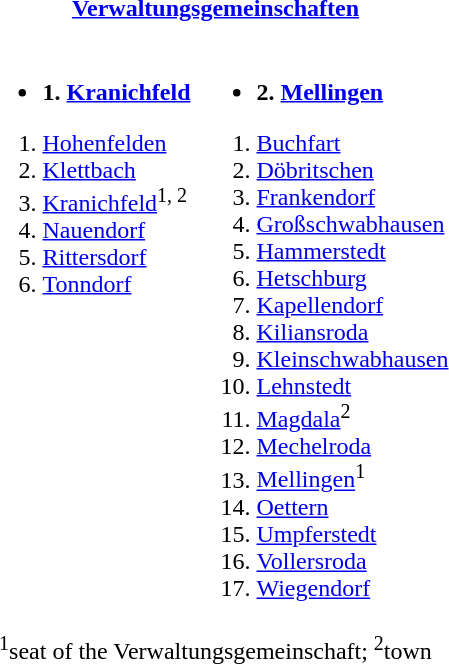<table>
<tr>
<th colspan=2><a href='#'>Verwaltungsgemeinschaften</a></th>
</tr>
<tr valign=top>
<td><br><ul><li><strong>1. <a href='#'>Kranichfeld</a></strong></li></ul><ol><li><a href='#'>Hohenfelden</a></li><li><a href='#'>Klettbach</a></li><li><a href='#'>Kranichfeld</a><sup>1, 2</sup></li><li><a href='#'>Nauendorf</a></li><li><a href='#'>Rittersdorf</a></li><li><a href='#'>Tonndorf</a></li></ol></td>
<td><br><ul><li><strong>2. <a href='#'>Mellingen</a></strong></li></ul><ol><li><a href='#'>Buchfart</a></li><li><a href='#'>Döbritschen</a></li><li><a href='#'>Frankendorf</a></li><li><a href='#'>Großschwabhausen</a></li><li><a href='#'>Hammerstedt</a></li><li><a href='#'>Hetschburg</a></li><li><a href='#'>Kapellendorf</a></li><li><a href='#'>Kiliansroda</a></li><li><a href='#'>Kleinschwabhausen</a></li><li><a href='#'>Lehnstedt</a></li><li><a href='#'>Magdala</a><sup>2</sup></li><li><a href='#'>Mechelroda</a></li><li><a href='#'>Mellingen</a><sup>1</sup></li><li><a href='#'>Oettern</a></li><li><a href='#'>Umpferstedt</a></li><li><a href='#'>Vollersroda</a></li><li><a href='#'>Wiegendorf</a></li></ol></td>
</tr>
<tr>
<td colspan=2 align=center><sup>1</sup>seat of the Verwaltungsgemeinschaft; <sup>2</sup>town</td>
</tr>
</table>
